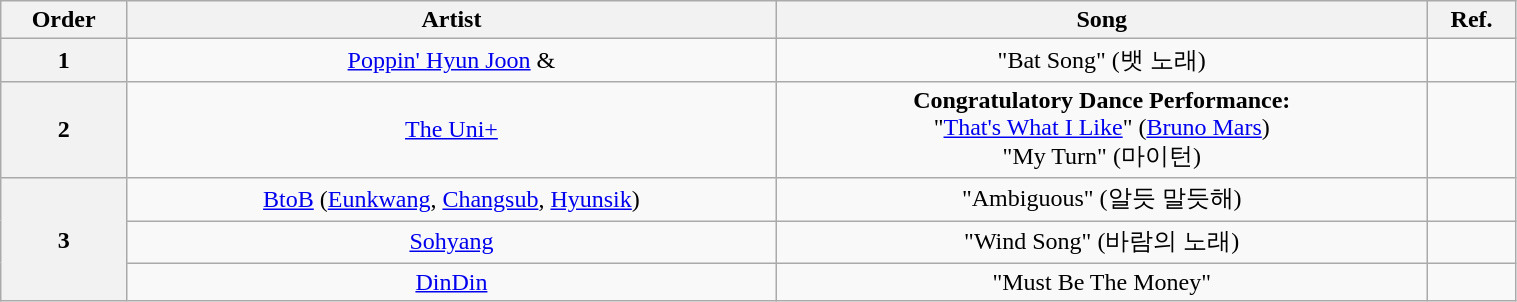<table class="wikitable" style="text-align:center; width:80%;">
<tr>
<th>Order</th>
<th>Artist</th>
<th>Song</th>
<th>Ref.</th>
</tr>
<tr>
<th>1</th>
<td><a href='#'>Poppin' Hyun Joon</a> & </td>
<td>"Bat Song" (뱃 노래)</td>
<td></td>
</tr>
<tr>
<th>2</th>
<td><a href='#'>The Uni+</a></td>
<td><strong>Congratulatory Dance Performance:</strong><br>"<a href='#'>That's What I Like</a>" (<a href='#'>Bruno Mars</a>)<br>"My Turn" (마이턴)</td>
<td></td>
</tr>
<tr>
<th rowspan=3>3</th>
<td><a href='#'>BtoB</a> (<a href='#'>Eunkwang</a>, <a href='#'>Changsub</a>, <a href='#'>Hyunsik</a>)</td>
<td>"Ambiguous" (알듯 말듯해)<br></td>
<td></td>
</tr>
<tr>
<td><a href='#'>Sohyang</a></td>
<td>"Wind Song" (바람의 노래)<br></td>
<td></td>
</tr>
<tr>
<td><a href='#'>DinDin</a></td>
<td>"Must Be The Money"<br></td>
<td></td>
</tr>
</table>
